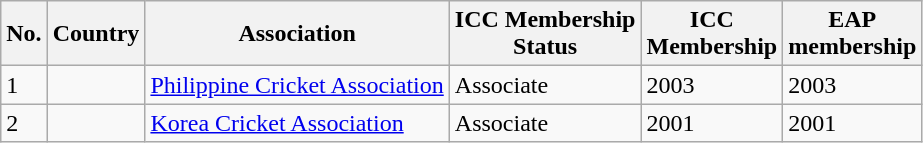<table class="wikitable sortable">
<tr>
<th>No.</th>
<th>Country</th>
<th>Association</th>
<th>ICC Membership<br>Status</th>
<th>ICC<br>Membership</th>
<th>EAP<br>membership</th>
</tr>
<tr>
<td>1</td>
<td></td>
<td><a href='#'>Philippine Cricket Association</a></td>
<td>Associate</td>
<td>2003</td>
<td>2003</td>
</tr>
<tr>
<td>2</td>
<td></td>
<td><a href='#'>Korea Cricket Association</a></td>
<td>Associate</td>
<td>2001</td>
<td>2001</td>
</tr>
</table>
